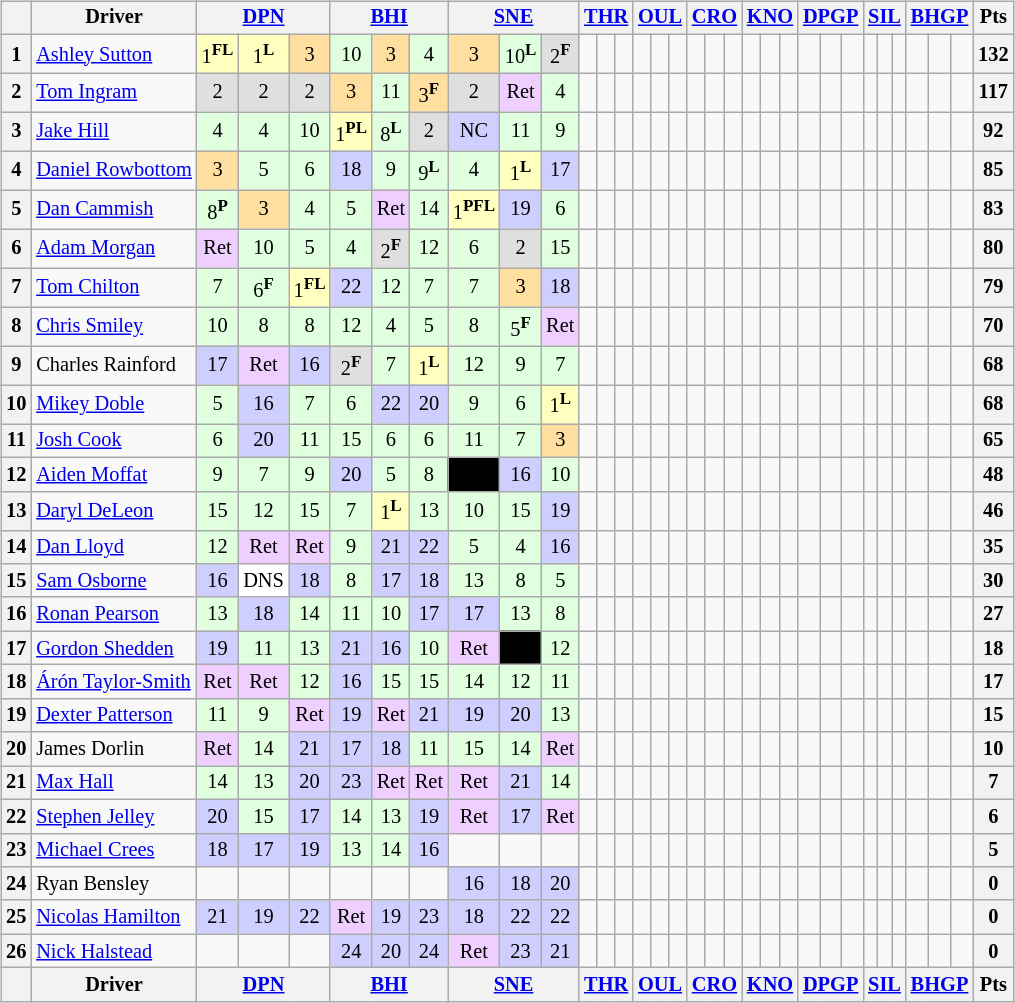<table>
<tr>
<td valign="top"><br><table class="wikitable" style="font-size: 85%; text-align: center;">
<tr valign="top">
<th valign="middle"></th>
<th valign="middle">Driver</th>
<th colspan="3"><a href='#'>DPN</a></th>
<th colspan="3"><a href='#'>BHI</a></th>
<th colspan="3"><a href='#'>SNE</a></th>
<th colspan="3"><a href='#'>THR</a></th>
<th colspan="3"><a href='#'>OUL</a></th>
<th colspan="3"><a href='#'>CRO</a></th>
<th colspan="3"><a href='#'>KNO</a></th>
<th colspan="3"><a href='#'>DPGP</a></th>
<th colspan="3"><a href='#'>SIL</a></th>
<th colspan="3"><a href='#'>BHGP</a></th>
<th valign=middle>Pts</th>
</tr>
<tr>
<th>1</th>
<td align="left"> <a href='#'>Ashley Sutton</a></td>
<td style="background:#ffffbf;">1<sup><strong>FL</strong></sup></td>
<td style="background:#ffffbf;">1<sup><strong>L</strong></sup></td>
<td style="background:#ffdf9f;">3</td>
<td style="background:#dfffdf;">10</td>
<td style="background:#ffdf9f;">3</td>
<td style="background:#dfffdf;">4</td>
<td style="background:#ffdf9f;">3</td>
<td style="background:#dfffdf;">10<sup><strong>L</strong></sup></td>
<td style="background:#dfdfdf;">2<sup><strong>F</strong></sup></td>
<td style="background:#"></td>
<td style="background:#"></td>
<td style="background:#"></td>
<td style="background:#"></td>
<td style="background:#"></td>
<td style="background:#"></td>
<td style="background:#"></td>
<td style="background:#"></td>
<td style="background:#"></td>
<td style="background:#"></td>
<td style="background:#"></td>
<td style="background:#"></td>
<td style="background:#"></td>
<td style="background:#"></td>
<td style="background:#"></td>
<td style="background:#"></td>
<td style="background:#"></td>
<td style="background:#"></td>
<td style="background:#"></td>
<td style="background:#"></td>
<td style="background:#"></td>
<th>132</th>
</tr>
<tr>
<th>2</th>
<td align="left"> <a href='#'>Tom Ingram</a></td>
<td style="background:#dfdfdf;">2</td>
<td style="background:#dfdfdf;">2</td>
<td style="background:#dfdfdf;">2</td>
<td style="background:#ffdf9f;">3</td>
<td style="background:#dfffdf;">11</td>
<td style="background:#ffdf9f;">3<sup><strong>F</strong></sup></td>
<td style="background:#dfdfdf;">2</td>
<td style="background:#efcfff;">Ret</td>
<td style="background:#dfffdf;">4</td>
<td style="background:#"></td>
<td style="background:#"></td>
<td style="background:#"></td>
<td style="background:#"></td>
<td style="background:#"></td>
<td style="background:#"></td>
<td style="background:#"></td>
<td style="background:#"></td>
<td style="background:#"></td>
<td style="background:#"></td>
<td style="background:#"></td>
<td style="background:#"></td>
<td style="background:#"></td>
<td style="background:#"></td>
<td style="background:#"></td>
<td style="background:#"></td>
<td style="background:#"></td>
<td style="background:#"></td>
<td style="background:#"></td>
<td style="background:#"></td>
<td style="background:#"></td>
<th>117</th>
</tr>
<tr>
<th>3</th>
<td align="left"> <a href='#'>Jake Hill</a></td>
<td style="background:#dfffdf;">4</td>
<td style="background:#dfffdf;">4</td>
<td style="background:#dfffdf;">10</td>
<td style="background:#ffffbf;">1<sup><strong>PL</strong></sup></td>
<td style="background:#dfffdf;">8<sup><strong>L</strong></sup></td>
<td style="background:#dfdfdf;">2</td>
<td style="background:#cfcfff;">NC</td>
<td style="background:#dfffdf;">11</td>
<td style="background:#dfffdf;">9</td>
<td style="background:#"></td>
<td style="background:#"></td>
<td style="background:#"></td>
<td style="background:#"></td>
<td style="background:#"></td>
<td style="background:#"></td>
<td style="background:#"></td>
<td style="background:#"></td>
<td style="background:#"></td>
<td style="background:#"></td>
<td style="background:#"></td>
<td style="background:#"></td>
<td style="background:#"></td>
<td style="background:#"></td>
<td style="background:#"></td>
<td style="background:#"></td>
<td style="background:#"></td>
<td style="background:#"></td>
<td style="background:#"></td>
<td style="background:#"></td>
<td style="background:#"></td>
<th>92</th>
</tr>
<tr>
<th>4</th>
<td align="left" nowrap=""> <a href='#'>Daniel Rowbottom</a></td>
<td style="background:#ffdf9f;">3</td>
<td style="background:#dfffdf;">5</td>
<td style="background:#dfffdf;">6</td>
<td style="background:#cfcfff;">18</td>
<td style="background:#dfffdf;">9</td>
<td style="background:#dfffdf;">9<sup><strong>L</strong></sup></td>
<td style="background:#dfffdf;">4</td>
<td style="background:#ffffbf;">1<sup><strong>L</strong></sup></td>
<td style="background:#cfcfff;">17</td>
<td style="background:#"></td>
<td style="background:#"></td>
<td style="background:#"></td>
<td style="background:#"></td>
<td style="background:#"></td>
<td style="background:#"></td>
<td style="background:#"></td>
<td style="background:#"></td>
<td style="background:#"></td>
<td style="background:#"></td>
<td style="background:#"></td>
<td style="background:#"></td>
<td style="background:#"></td>
<td style="background:#"></td>
<td style="background:#"></td>
<td style="background:#"></td>
<td style="background:#"></td>
<td style="background:#"></td>
<td style="background:#"></td>
<td style="background:#"></td>
<td style="background:#"></td>
<th>85</th>
</tr>
<tr>
<th>5</th>
<td align="left"> <a href='#'>Dan Cammish</a></td>
<td style="background:#dfffdf;">8<sup><strong>P</strong></sup></td>
<td style="background:#ffdf9f;">3</td>
<td style="background:#dfffdf;">4</td>
<td style="background:#dfffdf;">5</td>
<td style="background:#efcfff;">Ret</td>
<td style="background:#dfffdf;">14</td>
<td style="background:#ffffbf;">1<sup><strong>PFL</strong></sup></td>
<td style="background:#cfcfff;">19</td>
<td style="background:#dfffdf;">6</td>
<td style="background:#"></td>
<td style="background:#"></td>
<td style="background:#"></td>
<td style="background:#"></td>
<td style="background:#"></td>
<td style="background:#"></td>
<td style="background:#"></td>
<td style="background:#"></td>
<td style="background:#"></td>
<td style="background:#"></td>
<td style="background:#"></td>
<td style="background:#"></td>
<td style="background:#"></td>
<td style="background:#"></td>
<td style="background:#"></td>
<td style="background:#"></td>
<td style="background:#"></td>
<td style="background:#"></td>
<td style="background:#"></td>
<td style="background:#"></td>
<td style="background:#"></td>
<th>83</th>
</tr>
<tr>
<th>6</th>
<td align="left"> <a href='#'>Adam Morgan</a></td>
<td style="background:#efcfff;">Ret</td>
<td style="background:#dfffdf;">10</td>
<td style="background:#dfffdf;">5</td>
<td style="background:#dfffdf;">4</td>
<td style="background:#dfdfdf;">2<sup><strong>F</strong></sup></td>
<td style="background:#dfffdf;">12</td>
<td style="background:#dfffdf;">6</td>
<td style="background:#dfdfdf;">2</td>
<td style="background:#dfffdf;">15</td>
<td style="background:#"></td>
<td style="background:#"></td>
<td style="background:#"></td>
<td style="background:#"></td>
<td style="background:#"></td>
<td style="background:#"></td>
<td style="background:#"></td>
<td style="background:#"></td>
<td style="background:#"></td>
<td style="background:#"></td>
<td style="background:#"></td>
<td style="background:#"></td>
<td style="background:#"></td>
<td style="background:#"></td>
<td style="background:#"></td>
<td style="background:#"></td>
<td style="background:#"></td>
<td style="background:#"></td>
<td style="background:#"></td>
<td style="background:#"></td>
<td style="background:#"></td>
<th>80</th>
</tr>
<tr>
<th>7</th>
<td align="left"> <a href='#'>Tom Chilton</a></td>
<td style="background:#dfffdf;">7</td>
<td style="background:#dfffdf;">6<sup><strong>F</strong></sup></td>
<td style="background:#ffffbf;">1<sup><strong>FL</strong></sup></td>
<td style="background:#cfcfff;">22</td>
<td style="background:#dfffdf;">12</td>
<td style="background:#dfffdf;">7</td>
<td style="background:#dfffdf;">7</td>
<td style="background:#ffdf9f;">3</td>
<td style="background:#cfcfff;">18</td>
<td style="background:#"></td>
<td style="background:#"></td>
<td style="background:#"></td>
<td style="background:#"></td>
<td style="background:#"></td>
<td style="background:#"></td>
<td style="background:#"></td>
<td style="background:#"></td>
<td style="background:#"></td>
<td style="background:#"></td>
<td style="background:#"></td>
<td style="background:#"></td>
<td style="background:#"></td>
<td style="background:#"></td>
<td style="background:#"></td>
<td style="background:#"></td>
<td style="background:#"></td>
<td style="background:#"></td>
<td style="background:#"></td>
<td style="background:#"></td>
<td style="background:#"></td>
<th>79</th>
</tr>
<tr>
<th>8</th>
<td align="left"> <a href='#'>Chris Smiley</a></td>
<td style="background:#dfffdf;">10</td>
<td style="background:#dfffdf;">8</td>
<td style="background:#dfffdf;">8</td>
<td style="background:#dfffdf;">12</td>
<td style="background:#dfffdf;">4</td>
<td style="background:#dfffdf;">5</td>
<td style="background:#dfffdf;">8</td>
<td style="background:#dfffdf;">5<sup><strong>F</strong></sup></td>
<td style="background:#efcfff;">Ret</td>
<td style="background:#"></td>
<td style="background:#"></td>
<td style="background:#"></td>
<td style="background:#"></td>
<td style="background:#"></td>
<td style="background:#"></td>
<td style="background:#"></td>
<td style="background:#"></td>
<td style="background:#"></td>
<td style="background:#"></td>
<td style="background:#"></td>
<td style="background:#"></td>
<td style="background:#"></td>
<td style="background:#"></td>
<td style="background:#"></td>
<td style="background:#"></td>
<td style="background:#"></td>
<td style="background:#"></td>
<td style="background:#"></td>
<td style="background:#"></td>
<td style="background:#"></td>
<th>70</th>
</tr>
<tr>
<th>9</th>
<td align="left"> Charles Rainford</td>
<td style="background:#cfcfff;">17</td>
<td style="background:#efcfff;">Ret</td>
<td style="background:#cfcfff;">16</td>
<td style="background:#dfdfdf;">2<sup><strong>F</strong></sup></td>
<td style="background:#dfffdf;">7</td>
<td style="background:#ffffbf;">1<sup><strong>L</strong></sup></td>
<td style="background:#dfffdf;">12</td>
<td style="background:#dfffdf;">9</td>
<td style="background:#dfffdf;">7</td>
<td style="background:#"></td>
<td style="background:#"></td>
<td style="background:#"></td>
<td style="background:#"></td>
<td style="background:#"></td>
<td style="background:#"></td>
<td style="background:#"></td>
<td style="background:#"></td>
<td style="background:#"></td>
<td style="background:#"></td>
<td style="background:#"></td>
<td style="background:#"></td>
<td style="background:#"></td>
<td style="background:#"></td>
<td style="background:#"></td>
<td style="background:#"></td>
<td style="background:#"></td>
<td style="background:#"></td>
<td style="background:#"></td>
<td style="background:#"></td>
<td style="background:#"></td>
<th>68</th>
</tr>
<tr>
<th>10</th>
<td align="left"> <a href='#'>Mikey Doble</a></td>
<td style="background:#dfffdf;">5</td>
<td style="background:#cfcfff;">16</td>
<td style="background:#dfffdf;">7</td>
<td style="background:#dfffdf;">6</td>
<td style="background:#cfcfff;">22</td>
<td style="background:#cfcfff;">20</td>
<td style="background:#dfffdf;">9</td>
<td style="background:#dfffdf;">6</td>
<td style="background:#ffffbf;">1<sup><strong>L</strong></sup></td>
<td style="background:#"></td>
<td style="background:#"></td>
<td style="background:#"></td>
<td style="background:#"></td>
<td style="background:#"></td>
<td style="background:#"></td>
<td style="background:#"></td>
<td style="background:#"></td>
<td style="background:#"></td>
<td style="background:#"></td>
<td style="background:#"></td>
<td style="background:#"></td>
<td style="background:#"></td>
<td style="background:#"></td>
<td style="background:#"></td>
<td style="background:#"></td>
<td style="background:#"></td>
<td style="background:#"></td>
<td style="background:#"></td>
<td style="background:#"></td>
<td style="background:#"></td>
<th>68</th>
</tr>
<tr>
<th>11</th>
<td align="left"> <a href='#'>Josh Cook</a></td>
<td style="background:#dfffdf;">6</td>
<td style="background:#cfcfff;">20</td>
<td style="background:#dfffdf;">11</td>
<td style="background:#dfffdf;">15</td>
<td style="background:#dfffdf;">6</td>
<td style="background:#dfffdf;">6</td>
<td style="background:#dfffdf;">11</td>
<td style="background:#dfffdf;">7</td>
<td style="background:#ffdf9f;">3</td>
<td style="background:#"></td>
<td style="background:#"></td>
<td style="background:#"></td>
<td style="background:#"></td>
<td style="background:#"></td>
<td style="background:#"></td>
<td style="background:#"></td>
<td style="background:#"></td>
<td style="background:#"></td>
<td style="background:#"></td>
<td style="background:#"></td>
<td style="background:#"></td>
<td style="background:#"></td>
<td style="background:#"></td>
<td style="background:#"></td>
<td style="background:#"></td>
<td style="background:#"></td>
<td style="background:#"></td>
<td style="background:#"></td>
<td style="background:#"></td>
<td style="background:#"></td>
<th>65</th>
</tr>
<tr>
<th>12</th>
<td align="left"> <a href='#'>Aiden Moffat</a></td>
<td style="background:#dfffdf;">9</td>
<td style="background:#dfffdf;">7</td>
<td style="background:#dfffdf;">9</td>
<td style="background:#cfcfff;">20</td>
<td style="background:#dfffdf;">5</td>
<td style="background:#dfffdf;">8</td>
<td style="background:#000000;color:white;"></td>
<td style="background:#cfcfff;">16</td>
<td style="background:#dfffdf;">10</td>
<td style="background:#"></td>
<td style="background:#"></td>
<td style="background:#"></td>
<td style="background:#"></td>
<td style="background:#"></td>
<td style="background:#"></td>
<td style="background:#"></td>
<td style="background:#"></td>
<td style="background:#"></td>
<td style="background:#"></td>
<td style="background:#"></td>
<td style="background:#"></td>
<td style="background:#"></td>
<td style="background:#"></td>
<td style="background:#"></td>
<td style="background:#"></td>
<td style="background:#"></td>
<td style="background:#"></td>
<td style="background:#"></td>
<td style="background:#"></td>
<td style="background:#"></td>
<th>48</th>
</tr>
<tr>
<th>13</th>
<td align="left"> <a href='#'>Daryl DeLeon</a></td>
<td style="background:#dfffdf;">15</td>
<td style="background:#dfffdf;">12</td>
<td style="background:#dfffdf;">15</td>
<td style="background:#dfffdf;">7</td>
<td style="background:#ffffbf;">1<sup><strong>L</strong></sup></td>
<td style="background:#dfffdf;">13</td>
<td style="background:#dfffdf;">10</td>
<td style="background:#dfffdf;">15</td>
<td style="background:#cfcfff;">19</td>
<td style="background:#"></td>
<td style="background:#"></td>
<td style="background:#"></td>
<td style="background:#"></td>
<td style="background:#"></td>
<td style="background:#"></td>
<td style="background:#"></td>
<td style="background:#"></td>
<td style="background:#"></td>
<td style="background:#"></td>
<td style="background:#"></td>
<td style="background:#"></td>
<td style="background:#"></td>
<td style="background:#"></td>
<td style="background:#"></td>
<td style="background:#"></td>
<td style="background:#"></td>
<td style="background:#"></td>
<td style="background:#"></td>
<td style="background:#"></td>
<td style="background:#"></td>
<th>46</th>
</tr>
<tr>
<th>14</th>
<td align="left"> <a href='#'>Dan Lloyd</a></td>
<td style="background:#dfffdf;">12</td>
<td style="background:#efcfff;">Ret</td>
<td style="background:#efcfff;">Ret</td>
<td style="background:#dfffdf;">9</td>
<td style="background:#cfcfff;">21</td>
<td style="background:#cfcfff;">22</td>
<td style="background:#dfffdf;">5</td>
<td style="background:#dfffdf;">4</td>
<td style="background:#cfcfff;">16</td>
<td style="background:#"></td>
<td style="background:#"></td>
<td style="background:#"></td>
<td style="background:#"></td>
<td style="background:#"></td>
<td style="background:#"></td>
<td style="background:#"></td>
<td style="background:#"></td>
<td style="background:#"></td>
<td style="background:#"></td>
<td style="background:#"></td>
<td style="background:#"></td>
<td style="background:#"></td>
<td style="background:#"></td>
<td style="background:#"></td>
<td style="background:#"></td>
<td style="background:#"></td>
<td style="background:#"></td>
<td style="background:#"></td>
<td style="background:#"></td>
<td style="background:#"></td>
<th>35</th>
</tr>
<tr>
<th>15</th>
<td align="left"> <a href='#'>Sam Osborne</a></td>
<td style="background:#cfcfff;">16</td>
<td style="background:#ffffff;">DNS</td>
<td style="background:#cfcfff;">18</td>
<td style="background:#dfffdf;">8</td>
<td style="background:#cfcfff;">17</td>
<td style="background:#cfcfff;">18</td>
<td style="background:#dfffdf;">13</td>
<td style="background:#dfffdf;">8</td>
<td style="background:#dfffdf;">5</td>
<td style="background:#"></td>
<td style="background:#"></td>
<td style="background:#"></td>
<td style="background:#"></td>
<td style="background:#"></td>
<td style="background:#"></td>
<td style="background:#"></td>
<td style="background:#"></td>
<td style="background:#"></td>
<td style="background:#"></td>
<td style="background:#"></td>
<td style="background:#"></td>
<td style="background:#"></td>
<td style="background:#"></td>
<td style="background:#"></td>
<td style="background:#"></td>
<td style="background:#"></td>
<td style="background:#"></td>
<td style="background:#"></td>
<td style="background:#"></td>
<td style="background:#"></td>
<th>30</th>
</tr>
<tr>
<th>16</th>
<td align="left"> <a href='#'>Ronan Pearson</a></td>
<td style="background:#dfffdf;">13</td>
<td style="background:#cfcfff;">18</td>
<td style="background:#dfffdf;">14</td>
<td style="background:#dfffdf;">11</td>
<td style="background:#dfffdf;">10</td>
<td style="background:#cfcfff;">17</td>
<td style="background:#cfcfff;">17</td>
<td style="background:#dfffdf;">13</td>
<td style="background:#dfffdf;">8</td>
<td style="background:#"></td>
<td style="background:#"></td>
<td style="background:#"></td>
<td style="background:#"></td>
<td style="background:#"></td>
<td style="background:#"></td>
<td style="background:#"></td>
<td style="background:#"></td>
<td style="background:#"></td>
<td style="background:#"></td>
<td style="background:#"></td>
<td style="background:#"></td>
<td style="background:#"></td>
<td style="background:#"></td>
<td style="background:#"></td>
<td style="background:#"></td>
<td style="background:#"></td>
<td style="background:#"></td>
<td style="background:#"></td>
<td style="background:#"></td>
<td style="background:#"></td>
<th>27</th>
</tr>
<tr>
<th>17</th>
<td align="left"> <a href='#'>Gordon Shedden</a></td>
<td style="background:#cfcfff;">19</td>
<td style="background:#dfffdf;">11</td>
<td style="background:#dfffdf;">13</td>
<td style="background:#cfcfff;">21</td>
<td style="background:#cfcfff;">16</td>
<td style="background:#dfffdf;">10</td>
<td style="background:#efcfff;">Ret</td>
<td style="background:#000000;color:white;"></td>
<td style="background:#dfffdf;">12</td>
<td style="background:#"></td>
<td style="background:#"></td>
<td style="background:#"></td>
<td style="background:#"></td>
<td style="background:#"></td>
<td style="background:#"></td>
<td style="background:#"></td>
<td style="background:#"></td>
<td style="background:#"></td>
<td style="background:#"></td>
<td style="background:#"></td>
<td style="background:#"></td>
<td style="background:#"></td>
<td style="background:#"></td>
<td style="background:#"></td>
<td style="background:#"></td>
<td style="background:#"></td>
<td style="background:#"></td>
<td style="background:#"></td>
<td style="background:#"></td>
<td style="background:#"></td>
<th>18</th>
</tr>
<tr>
<th>18</th>
<td align="left"> <a href='#'>Árón Taylor-Smith</a></td>
<td style="background:#efcfff;">Ret</td>
<td style="background:#efcfff;">Ret</td>
<td style="background:#dfffdf;">12</td>
<td style="background:#cfcfff;">16</td>
<td style="background:#dfffdf;">15</td>
<td style="background:#dfffdf;">15</td>
<td style="background:#dfffdf;">14</td>
<td style="background:#dfffdf;">12</td>
<td style="background:#dfffdf;">11</td>
<td style="background:#"></td>
<td style="background:#"></td>
<td style="background:#"></td>
<td style="background:#"></td>
<td style="background:#"></td>
<td style="background:#"></td>
<td style="background:#"></td>
<td style="background:#"></td>
<td style="background:#"></td>
<td style="background:#"></td>
<td style="background:#"></td>
<td style="background:#"></td>
<td style="background:#"></td>
<td style="background:#"></td>
<td style="background:#"></td>
<td style="background:#"></td>
<td style="background:#"></td>
<td style="background:#"></td>
<td style="background:#"></td>
<td style="background:#"></td>
<td style="background:#"></td>
<th>17</th>
</tr>
<tr>
<th>19</th>
<td align="left"> <a href='#'>Dexter Patterson</a></td>
<td style="background:#dfffdf;">11</td>
<td style="background:#dfffdf;">9</td>
<td style="background:#efcfff;">Ret</td>
<td style="background:#cfcfff;">19</td>
<td style="background:#efcfff;">Ret</td>
<td style="background:#cfcfff;">21</td>
<td style="background:#cfcfff;">19</td>
<td style="background:#cfcfff;">20</td>
<td style="background:#dfffdf;">13</td>
<td style="background:#"></td>
<td style="background:#"></td>
<td style="background:#"></td>
<td style="background:#"></td>
<td style="background:#"></td>
<td style="background:#"></td>
<td style="background:#"></td>
<td style="background:#"></td>
<td style="background:#"></td>
<td style="background:#"></td>
<td style="background:#"></td>
<td style="background:#"></td>
<td style="background:#"></td>
<td style="background:#"></td>
<td style="background:#"></td>
<td style="background:#"></td>
<td style="background:#"></td>
<td style="background:#"></td>
<td style="background:#"></td>
<td style="background:#"></td>
<td style="background:#"></td>
<th>15</th>
</tr>
<tr>
<th>20</th>
<td align="left"> James Dorlin</td>
<td style="background:#efcfff;">Ret</td>
<td style="background:#dfffdf;">14</td>
<td style="background:#cfcfff;">21</td>
<td style="background:#cfcfff;">17</td>
<td style="background:#cfcfff;">18</td>
<td style="background:#dfffdf;">11</td>
<td style="background:#dfffdf;">15</td>
<td style="background:#dfffdf;">14</td>
<td style="background:#efcfff;">Ret</td>
<td style="background:#"></td>
<td style="background:#"></td>
<td style="background:#"></td>
<td style="background:#"></td>
<td style="background:#"></td>
<td style="background:#"></td>
<td style="background:#"></td>
<td style="background:#"></td>
<td style="background:#"></td>
<td style="background:#"></td>
<td style="background:#"></td>
<td style="background:#"></td>
<td style="background:#"></td>
<td style="background:#"></td>
<td style="background:#"></td>
<td style="background:#"></td>
<td style="background:#"></td>
<td style="background:#"></td>
<td style="background:#"></td>
<td style="background:#"></td>
<td style="background:#"></td>
<th>10</th>
</tr>
<tr>
<th>21</th>
<td align="left"> <a href='#'>Max Hall</a></td>
<td style="background:#dfffdf;">14</td>
<td style="background:#dfffdf;">13</td>
<td style="background:#cfcfff;">20</td>
<td style="background:#cfcfff;">23</td>
<td style="background:#efcfff;">Ret</td>
<td style="background:#efcfff;">Ret</td>
<td style="background:#efcfff;">Ret</td>
<td style="background:#cfcfff;">21</td>
<td style="background:#dfffdf;">14</td>
<td style="background:#"></td>
<td style="background:#"></td>
<td style="background:#"></td>
<td style="background:#"></td>
<td style="background:#"></td>
<td style="background:#"></td>
<td style="background:#"></td>
<td style="background:#"></td>
<td style="background:#"></td>
<td style="background:#"></td>
<td style="background:#"></td>
<td style="background:#"></td>
<td style="background:#"></td>
<td style="background:#"></td>
<td style="background:#"></td>
<td style="background:#"></td>
<td style="background:#"></td>
<td style="background:#"></td>
<td style="background:#"></td>
<td style="background:#"></td>
<td style="background:#"></td>
<th>7</th>
</tr>
<tr>
<th>22</th>
<td align="left"> <a href='#'>Stephen Jelley</a></td>
<td style="background:#cfcfff;">20</td>
<td style="background:#dfffdf;">15</td>
<td style="background:#cfcfff;">17</td>
<td style="background:#dfffdf;">14</td>
<td style="background:#dfffdf;">13</td>
<td style="background:#cfcfff;">19</td>
<td style="background:#efcfff;">Ret</td>
<td style="background:#cfcfff;">17</td>
<td style="background:#efcfff;">Ret</td>
<td style="background:#"></td>
<td style="background:#"></td>
<td style="background:#"></td>
<td style="background:#"></td>
<td style="background:#"></td>
<td style="background:#"></td>
<td style="background:#"></td>
<td style="background:#"></td>
<td style="background:#"></td>
<td style="background:#"></td>
<td style="background:#"></td>
<td style="background:#"></td>
<td style="background:#"></td>
<td style="background:#"></td>
<td style="background:#"></td>
<td style="background:#"></td>
<td style="background:#"></td>
<td style="background:#"></td>
<td style="background:#"></td>
<td style="background:#"></td>
<td style="background:#"></td>
<th>6</th>
</tr>
<tr>
<th>23</th>
<td align="left"> <a href='#'>Michael Crees</a></td>
<td style="background:#cfcfff;">18</td>
<td style="background:#cfcfff;">17</td>
<td style="background:#cfcfff;">19</td>
<td style="background:#dfffdf;">13</td>
<td style="background:#dfffdf;">14</td>
<td style="background:#cfcfff;">16</td>
<td style="background:#"></td>
<td style="background:#"></td>
<td style="background:#"></td>
<td style="background:#"></td>
<td style="background:#"></td>
<td style="background:#"></td>
<td style="background:#"></td>
<td style="background:#"></td>
<td style="background:#"></td>
<td style="background:#"></td>
<td style="background:#"></td>
<td style="background:#"></td>
<td style="background:#"></td>
<td style="background:#"></td>
<td style="background:#"></td>
<td style="background:#"></td>
<td style="background:#"></td>
<td style="background:#"></td>
<td style="background:#"></td>
<td style="background:#"></td>
<td style="background:#"></td>
<td style="background:#"></td>
<td style="background:#"></td>
<td style="background:#"></td>
<th>5</th>
</tr>
<tr>
<th>24</th>
<td align="left"> Ryan Bensley</td>
<td></td>
<td></td>
<td></td>
<td></td>
<td></td>
<td></td>
<td style="background:#cfcfff;">16</td>
<td style="background:#cfcfff;">18</td>
<td style="background:#cfcfff;">20</td>
<td></td>
<td></td>
<td></td>
<td></td>
<td></td>
<td></td>
<td></td>
<td></td>
<td></td>
<td></td>
<td></td>
<td></td>
<td></td>
<td></td>
<td></td>
<td></td>
<td></td>
<td></td>
<td></td>
<td></td>
<td></td>
<th>0</th>
</tr>
<tr>
<th>25</th>
<td align="left"> <a href='#'>Nicolas Hamilton</a></td>
<td style="background:#cfcfff;">21</td>
<td style="background:#cfcfff;">19</td>
<td style="background:#cfcfff;">22</td>
<td style="background:#efcfff;">Ret</td>
<td style="background:#cfcfff;">19</td>
<td style="background:#cfcfff;">23</td>
<td style="background:#cfcfff;">18</td>
<td style="background:#cfcfff;">22</td>
<td style="background:#cfcfff;">22</td>
<td style="background:#"></td>
<td style="background:#"></td>
<td style="background:#"></td>
<td style="background:#"></td>
<td style="background:#"></td>
<td style="background:#"></td>
<td style="background:#"></td>
<td style="background:#"></td>
<td style="background:#"></td>
<td style="background:#"></td>
<td style="background:#"></td>
<td style="background:#"></td>
<td style="background:#"></td>
<td style="background:#"></td>
<td style="background:#"></td>
<td style="background:#"></td>
<td style="background:#"></td>
<td style="background:#"></td>
<td style="background:#"></td>
<td style="background:#"></td>
<td style="background:#"></td>
<th>0</th>
</tr>
<tr>
<th>26</th>
<td align="left"> <a href='#'>Nick Halstead</a></td>
<td></td>
<td></td>
<td></td>
<td style="background:#cfcfff;">24</td>
<td style="background:#cfcfff;">20</td>
<td style="background:#cfcfff;">24</td>
<td style="background:#efcfff;">Ret</td>
<td style="background:#cfcfff;">23</td>
<td style="background:#cfcfff;">21</td>
<td style="background:#"></td>
<td style="background:#"></td>
<td style="background:#"></td>
<td style="background:#"></td>
<td style="background:#"></td>
<td style="background:#"></td>
<td style="background:#"></td>
<td style="background:#"></td>
<td style="background:#"></td>
<td style="background:#"></td>
<td style="background:#"></td>
<td style="background:#"></td>
<td style="background:#"></td>
<td style="background:#"></td>
<td style="background:#"></td>
<td style="background:#"></td>
<td style="background:#"></td>
<td style="background:#"></td>
<td style="background:#"></td>
<td style="background:#"></td>
<td style="background:#"></td>
<th>0</th>
</tr>
<tr>
<th></th>
<th>Driver</th>
<th colspan="3"><a href='#'>DPN</a></th>
<th colspan="3"><a href='#'>BHI</a></th>
<th colspan="3"><a href='#'>SNE</a></th>
<th colspan="3"><a href='#'>THR</a></th>
<th colspan="3"><a href='#'>OUL</a></th>
<th colspan="3"><a href='#'>CRO</a></th>
<th colspan="3"><a href='#'>KNO</a></th>
<th colspan="3"><a href='#'>DPGP</a></th>
<th colspan="3"><a href='#'>SIL</a></th>
<th colspan="3"><a href='#'>BHGP</a></th>
<th>Pts</th>
</tr>
</table>


</td>
</tr>
</table>
